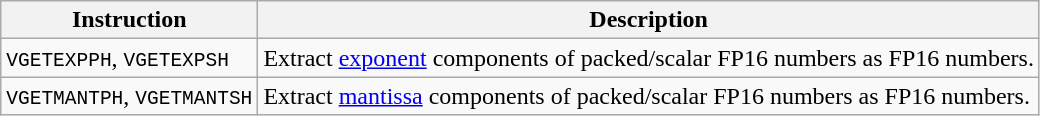<table class="wikitable">
<tr>
<th scope="col">Instruction</th>
<th scope="col">Description</th>
</tr>
<tr>
<td><code>VGETEXPPH</code>, <code>VGETEXPSH</code></td>
<td>Extract <a href='#'>exponent</a> components of packed/scalar FP16 numbers as FP16 numbers.</td>
</tr>
<tr>
<td><code>VGETMANTPH</code>, <code>VGETMANTSH</code></td>
<td>Extract <a href='#'>mantissa</a> components of packed/scalar FP16 numbers as FP16 numbers.</td>
</tr>
</table>
